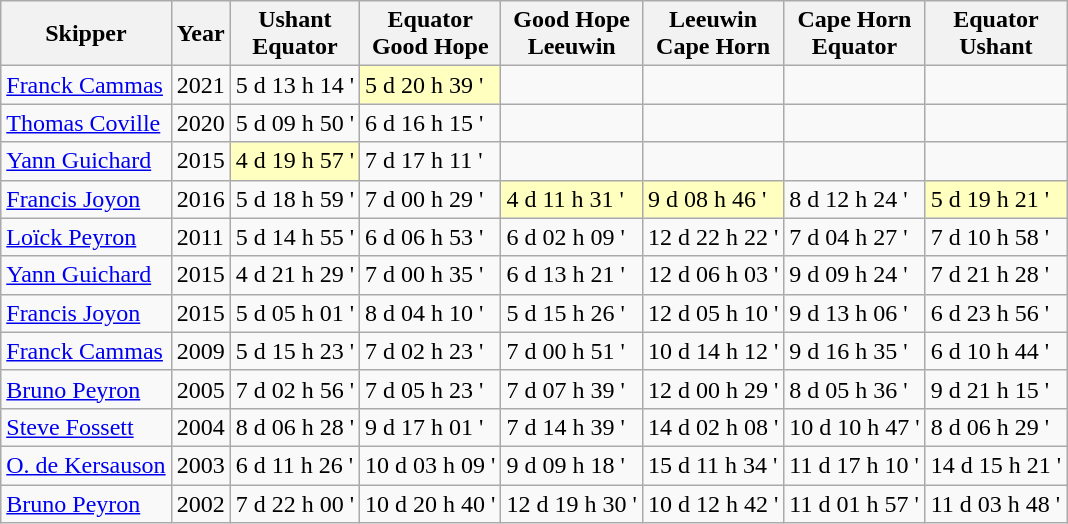<table class="wikitable sortable" style="font-size:100%">
<tr>
<th>Skipper</th>
<th>Year</th>
<th>Ushant<br>Equator</th>
<th>Equator<br>Good Hope</th>
<th>Good Hope<br>Leeuwin</th>
<th>Leeuwin<br>Cape Horn</th>
<th>Cape Horn<br>Equator</th>
<th>Equator<br>Ushant</th>
</tr>
<tr>
<td><a href='#'>Franck Cammas</a></td>
<td>2021</td>
<td>5 d 13 h 14 '</td>
<td bgcolor=ffffbf>5 d 20 h 39 '</td>
<td></td>
<td></td>
<td></td>
<td></td>
</tr>
<tr>
<td><a href='#'>Thomas Coville</a></td>
<td>2020</td>
<td>5 d 09 h 50 '</td>
<td>6 d 16 h 15 '</td>
<td></td>
<td></td>
<td></td>
<td></td>
</tr>
<tr>
<td><a href='#'>Yann Guichard</a></td>
<td>2015</td>
<td bgcolor=ffffbf>4 d 19 h 57 '</td>
<td>7 d 17 h 11 '</td>
<td></td>
<td></td>
<td></td>
<td></td>
</tr>
<tr>
<td><a href='#'>Francis Joyon</a></td>
<td>2016</td>
<td>5 d 18 h 59 '</td>
<td>7 d 00 h 29 '</td>
<td bgcolor=ffffbf>4 d 11 h 31 '</td>
<td bgcolor=ffffbf>9 d 08 h 46 '</td>
<td>8 d 12 h 24 '</td>
<td bgcolor=ffffbf>5 d 19 h 21 '</td>
</tr>
<tr>
<td><a href='#'>Loïck Peyron</a></td>
<td>2011</td>
<td>5 d 14 h 55 '</td>
<td>6 d 06 h 53 '</td>
<td>6 d 02 h 09 '</td>
<td>12 d 22 h 22 '</td>
<td>7 d 04 h 27 '</td>
<td>7 d 10 h 58 '</td>
</tr>
<tr>
<td><a href='#'>Yann Guichard</a></td>
<td>2015</td>
<td>4 d 21 h 29 '</td>
<td>7 d 00 h 35 '</td>
<td>6 d 13 h 21 '</td>
<td>12 d 06 h 03 '</td>
<td>9 d 09 h 24 '</td>
<td>7 d 21 h 28 '</td>
</tr>
<tr>
<td><a href='#'>Francis Joyon</a></td>
<td>2015</td>
<td>5 d 05 h 01 '</td>
<td>8 d 04 h 10 '</td>
<td>5 d 15 h 26 '</td>
<td>12 d 05 h 10 '</td>
<td>9 d 13 h 06 '</td>
<td>6 d 23 h 56 '</td>
</tr>
<tr>
<td><a href='#'>Franck Cammas</a></td>
<td>2009</td>
<td>5 d 15 h 23 '</td>
<td>7 d 02 h 23 '</td>
<td>7 d 00 h 51 '</td>
<td>10 d 14 h 12 '</td>
<td>9 d 16 h 35 '</td>
<td>6 d 10 h 44 '</td>
</tr>
<tr>
<td><a href='#'>Bruno Peyron</a></td>
<td>2005</td>
<td>7 d 02 h 56 '</td>
<td>7 d 05 h 23 '</td>
<td>7 d 07 h 39 '</td>
<td>12 d 00 h 29 '</td>
<td>8 d 05 h 36 '</td>
<td>9 d 21 h 15 '</td>
</tr>
<tr>
<td><a href='#'>Steve Fossett</a></td>
<td>2004</td>
<td>8 d 06 h 28 '</td>
<td>9 d 17 h 01 '</td>
<td>7 d 14 h 39 '</td>
<td>14 d 02 h 08 '</td>
<td>10 d 10 h 47 '</td>
<td>8 d 06 h 29 '</td>
</tr>
<tr>
<td><a href='#'>O. de Kersauson</a></td>
<td>2003</td>
<td>6 d 11 h 26 '</td>
<td>10 d 03 h 09 '</td>
<td>9 d 09 h 18 '</td>
<td>15 d 11 h 34 '</td>
<td>11 d 17 h 10 '</td>
<td>14 d 15 h 21 '</td>
</tr>
<tr>
<td><a href='#'>Bruno Peyron</a></td>
<td>2002</td>
<td>7 d 22 h 00 '</td>
<td>10 d 20 h 40 '</td>
<td>12 d 19 h 30 '</td>
<td>10 d 12 h 42 '</td>
<td>11 d 01 h 57 '</td>
<td>11 d 03 h 48 '</td>
</tr>
</table>
